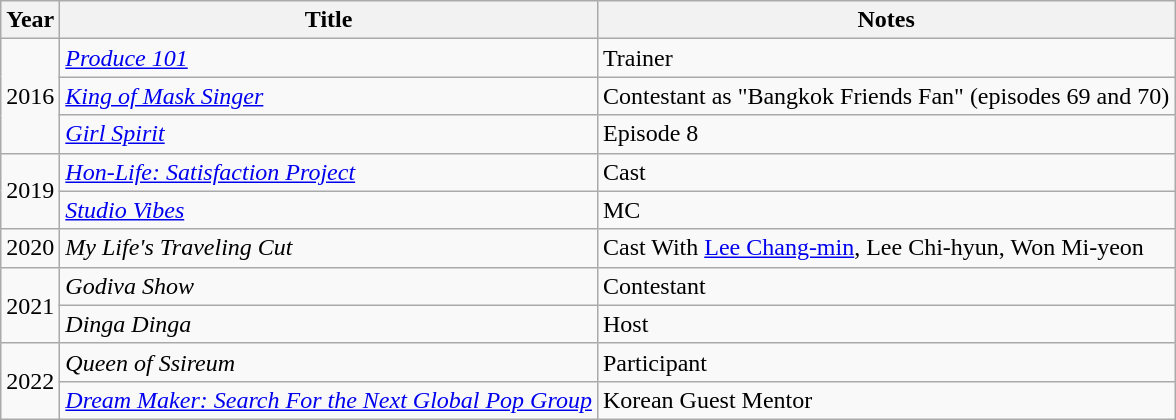<table class="wikitable">
<tr>
<th scope="col">Year</th>
<th scope="col">Title</th>
<th scope="col">Notes</th>
</tr>
<tr>
<td rowspan="3">2016</td>
<td><em><a href='#'>Produce 101</a></em></td>
<td>Trainer</td>
</tr>
<tr>
<td><em><a href='#'>King of Mask Singer</a></em></td>
<td>Contestant as "Bangkok Friends Fan" (episodes 69 and 70)</td>
</tr>
<tr>
<td><em><a href='#'>Girl Spirit</a></em></td>
<td>Episode 8</td>
</tr>
<tr>
<td rowspan="2">2019</td>
<td><em><a href='#'>Hon-Life: Satisfaction Project</a></em></td>
<td>Cast</td>
</tr>
<tr>
<td><em><a href='#'>Studio Vibes</a></em></td>
<td>MC</td>
</tr>
<tr>
<td>2020</td>
<td><em>My Life's Traveling Cut</em></td>
<td>Cast With <a href='#'>Lee Chang-min</a>, Lee Chi-hyun, Won Mi-yeon</td>
</tr>
<tr>
<td rowspan="2">2021</td>
<td><em>Godiva Show</em></td>
<td>Contestant</td>
</tr>
<tr>
<td><em>Dinga Dinga</em></td>
<td>Host</td>
</tr>
<tr>
<td rowspan="2">2022</td>
<td><em>Queen of Ssireum</em></td>
<td>Participant</td>
</tr>
<tr>
<td><em><a href='#'>Dream Maker: Search For the Next Global Pop Group</a></em></td>
<td>Korean Guest Mentor</td>
</tr>
</table>
